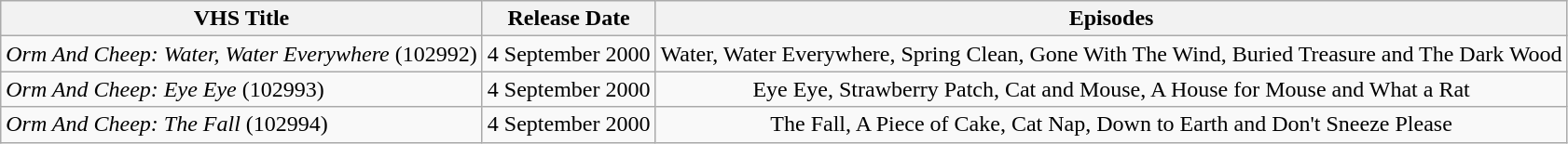<table class="wikitable">
<tr>
<th>VHS Title</th>
<th>Release Date</th>
<th>Episodes</th>
</tr>
<tr>
<td><em>Orm And Cheep: Water, Water Everywhere</em> (102992)</td>
<td align=>4 September 2000</td>
<td align="center">Water, Water Everywhere, Spring Clean, Gone With The Wind, Buried Treasure and The Dark Wood</td>
</tr>
<tr>
<td><em>Orm And Cheep: Eye Eye</em> (102993)</td>
<td align=>4 September 2000</td>
<td align="center">Eye Eye, Strawberry Patch, Cat and Mouse, A House for Mouse and What a Rat</td>
</tr>
<tr>
<td><em>Orm And Cheep: The Fall</em> (102994)</td>
<td align=>4 September 2000</td>
<td align="center">The Fall, A Piece of Cake, Cat Nap, Down to Earth and Don't Sneeze Please</td>
</tr>
</table>
